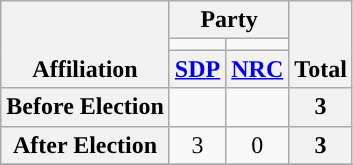<table class=wikitable style="text-align:center">
<tr style="vertical-align:bottom;">
<th rowspan=3>Affiliation</th>
<th colspan=2>Party</th>
<th rowspan=3>Total</th>
</tr>
<tr>
<td style="background-color:"></td>
<td style="background-color:"></td>
</tr>
<tr>
<th><a href='#'>SDP</a></th>
<th><a href='#'>NRC</a></th>
</tr>
<tr>
<th>Before Election</th>
<td></td>
<td></td>
<th>3</th>
</tr>
<tr>
<th>After Election</th>
<td>3</td>
<td>0</td>
<th>3</th>
</tr>
<tr>
</tr>
</table>
